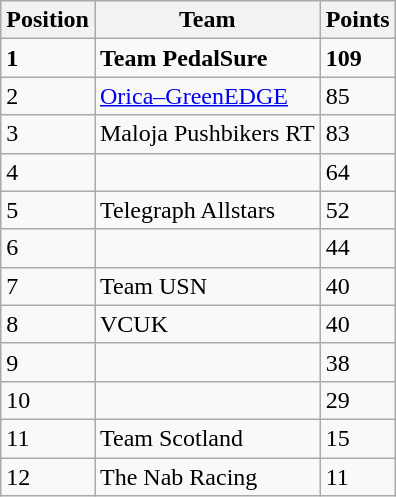<table class="wikitable">
<tr>
<th>Position</th>
<th>Team</th>
<th>Points</th>
</tr>
<tr>
<td><strong>1</strong></td>
<td><strong>Team PedalSure</strong></td>
<td><strong>109</strong></td>
</tr>
<tr>
<td>2</td>
<td><a href='#'>Orica–GreenEDGE</a></td>
<td>85</td>
</tr>
<tr>
<td>3</td>
<td>Maloja Pushbikers RT</td>
<td>83</td>
</tr>
<tr>
<td>4</td>
<td></td>
<td>64</td>
</tr>
<tr>
<td>5</td>
<td>Telegraph Allstars</td>
<td>52</td>
</tr>
<tr>
<td>6</td>
<td></td>
<td>44</td>
</tr>
<tr>
<td>7</td>
<td>Team USN</td>
<td>40</td>
</tr>
<tr>
<td>8</td>
<td>VCUK</td>
<td>40</td>
</tr>
<tr>
<td>9</td>
<td></td>
<td>38</td>
</tr>
<tr>
<td>10</td>
<td></td>
<td>29</td>
</tr>
<tr>
<td>11</td>
<td>Team Scotland</td>
<td>15</td>
</tr>
<tr>
<td>12</td>
<td>The Nab Racing</td>
<td>11</td>
</tr>
</table>
